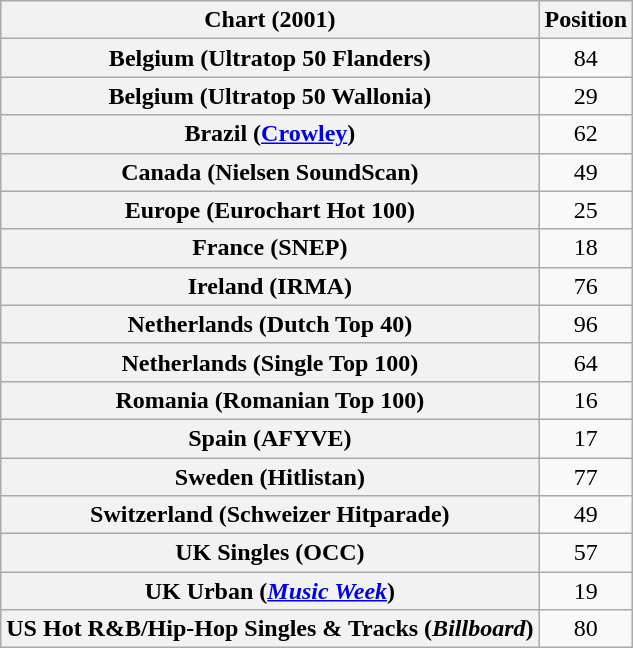<table class="wikitable sortable plainrowheaders" style="text-align:center">
<tr>
<th scope="col">Chart (2001)</th>
<th scope="col">Position</th>
</tr>
<tr>
<th scope="row">Belgium (Ultratop 50 Flanders)</th>
<td>84</td>
</tr>
<tr>
<th scope="row">Belgium (Ultratop 50 Wallonia)</th>
<td>29</td>
</tr>
<tr>
<th scope="row">Brazil (<a href='#'>Crowley</a>)</th>
<td>62</td>
</tr>
<tr>
<th scope="row">Canada (Nielsen SoundScan)</th>
<td>49</td>
</tr>
<tr>
<th scope="row">Europe (Eurochart Hot 100)</th>
<td>25</td>
</tr>
<tr>
<th scope="row">France (SNEP)</th>
<td>18</td>
</tr>
<tr>
<th scope="row">Ireland (IRMA)</th>
<td>76</td>
</tr>
<tr>
<th scope="row">Netherlands (Dutch Top 40)</th>
<td>96</td>
</tr>
<tr>
<th scope="row">Netherlands (Single Top 100)</th>
<td>64</td>
</tr>
<tr>
<th scope="row">Romania (Romanian Top 100)</th>
<td>16</td>
</tr>
<tr>
<th scope="row">Spain (AFYVE)</th>
<td>17</td>
</tr>
<tr>
<th scope="row">Sweden (Hitlistan)</th>
<td>77</td>
</tr>
<tr>
<th scope="row">Switzerland (Schweizer Hitparade)</th>
<td>49</td>
</tr>
<tr>
<th scope="row">UK Singles (OCC)</th>
<td>57</td>
</tr>
<tr>
<th scope="row">UK Urban (<em><a href='#'>Music Week</a></em>)</th>
<td>19</td>
</tr>
<tr>
<th scope="row">US Hot R&B/Hip-Hop Singles & Tracks (<em>Billboard</em>)</th>
<td>80</td>
</tr>
</table>
